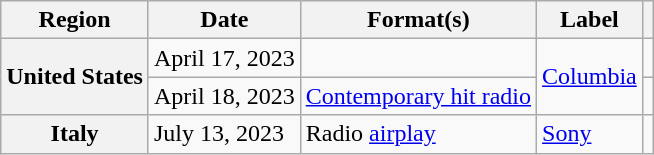<table class="wikitable plainrowheaders">
<tr>
<th scope="col">Region</th>
<th scope="col">Date</th>
<th scope="col">Format(s)</th>
<th scope="col">Label</th>
<th scope="col"></th>
</tr>
<tr>
<th rowspan="2" scope="row">United States</th>
<td>April 17, 2023</td>
<td></td>
<td rowspan="2"><a href='#'>Columbia</a></td>
<td align="center"></td>
</tr>
<tr>
<td>April 18, 2023</td>
<td><a href='#'>Contemporary hit radio</a></td>
<td align="center"></td>
</tr>
<tr>
<th scope="row">Italy</th>
<td>July 13, 2023</td>
<td>Radio <a href='#'>airplay</a></td>
<td><a href='#'>Sony</a></td>
<td align="center"></td>
</tr>
</table>
